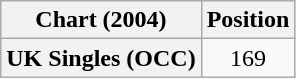<table class="wikitable plainrowheaders" style="text-align:center">
<tr>
<th>Chart (2004)</th>
<th>Position</th>
</tr>
<tr>
<th scope="row">UK Singles (OCC)</th>
<td>169</td>
</tr>
</table>
